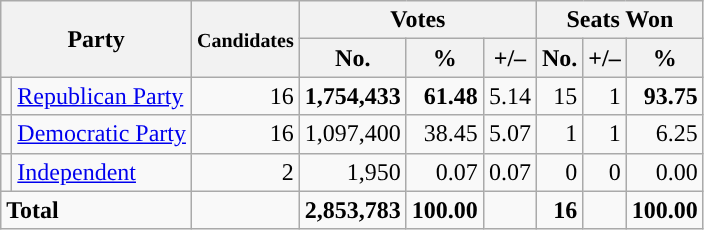<table class="wikitable sortable" style="font-size:100%; text-align:right;">
<tr>
<th colspan="2" rowspan="2">Party</th>
<th rowspan="2"><small>Candi</small><small>dates</small></th>
<th colspan="3">Votes</th>
<th colspan="3">Seats Won</th>
</tr>
<tr>
<th>No.</th>
<th>%</th>
<th>+/–</th>
<th>No.</th>
<th>+/–</th>
<th>%</th>
</tr>
<tr>
<td style="background:"></td>
<td align="left"><a href='#'>Republican Party</a></td>
<td>16</td>
<td><strong>1,754,433</strong></td>
<td><strong>61.48</strong></td>
<td> 5.14</td>
<td>15</td>
<td> 1</td>
<td><strong>93.75</strong></td>
</tr>
<tr>
<td style="background:"></td>
<td align="left"><a href='#'>Democratic Party</a></td>
<td>16</td>
<td>1,097,400</td>
<td>38.45</td>
<td> 5.07</td>
<td>1</td>
<td> 1</td>
<td>6.25</td>
</tr>
<tr>
<td style="background:"></td>
<td align="left"><a href='#'>Independent</a></td>
<td>2</td>
<td>1,950</td>
<td>0.07</td>
<td> 0.07</td>
<td>0</td>
<td> 0</td>
<td>0.00</td>
</tr>
<tr style="font-weight:bold">
<td colspan="2" align="left">Total</td>
<td></td>
<td><strong>2,853,783</strong></td>
<td>100.00</td>
<td></td>
<td>16</td>
<td></td>
<td>100.00</td>
</tr>
</table>
